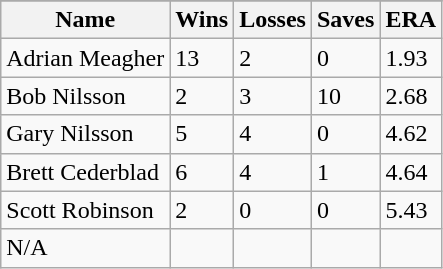<table class="wikitable">
<tr>
</tr>
<tr>
<th>Name</th>
<th>Wins</th>
<th>Losses</th>
<th>Saves</th>
<th>ERA</th>
</tr>
<tr>
<td>Adrian Meagher</td>
<td>13</td>
<td>2</td>
<td>0</td>
<td>1.93</td>
</tr>
<tr>
<td>Bob Nilsson</td>
<td>2</td>
<td>3</td>
<td>10</td>
<td>2.68</td>
</tr>
<tr>
<td>Gary Nilsson</td>
<td>5</td>
<td>4</td>
<td>0</td>
<td>4.62</td>
</tr>
<tr>
<td>Brett Cederblad</td>
<td>6</td>
<td>4</td>
<td>1</td>
<td>4.64</td>
</tr>
<tr>
<td>Scott Robinson</td>
<td>2</td>
<td>0</td>
<td>0</td>
<td>5.43</td>
</tr>
<tr>
<td>N/A</td>
<td></td>
<td></td>
<td></td>
<td></td>
</tr>
</table>
